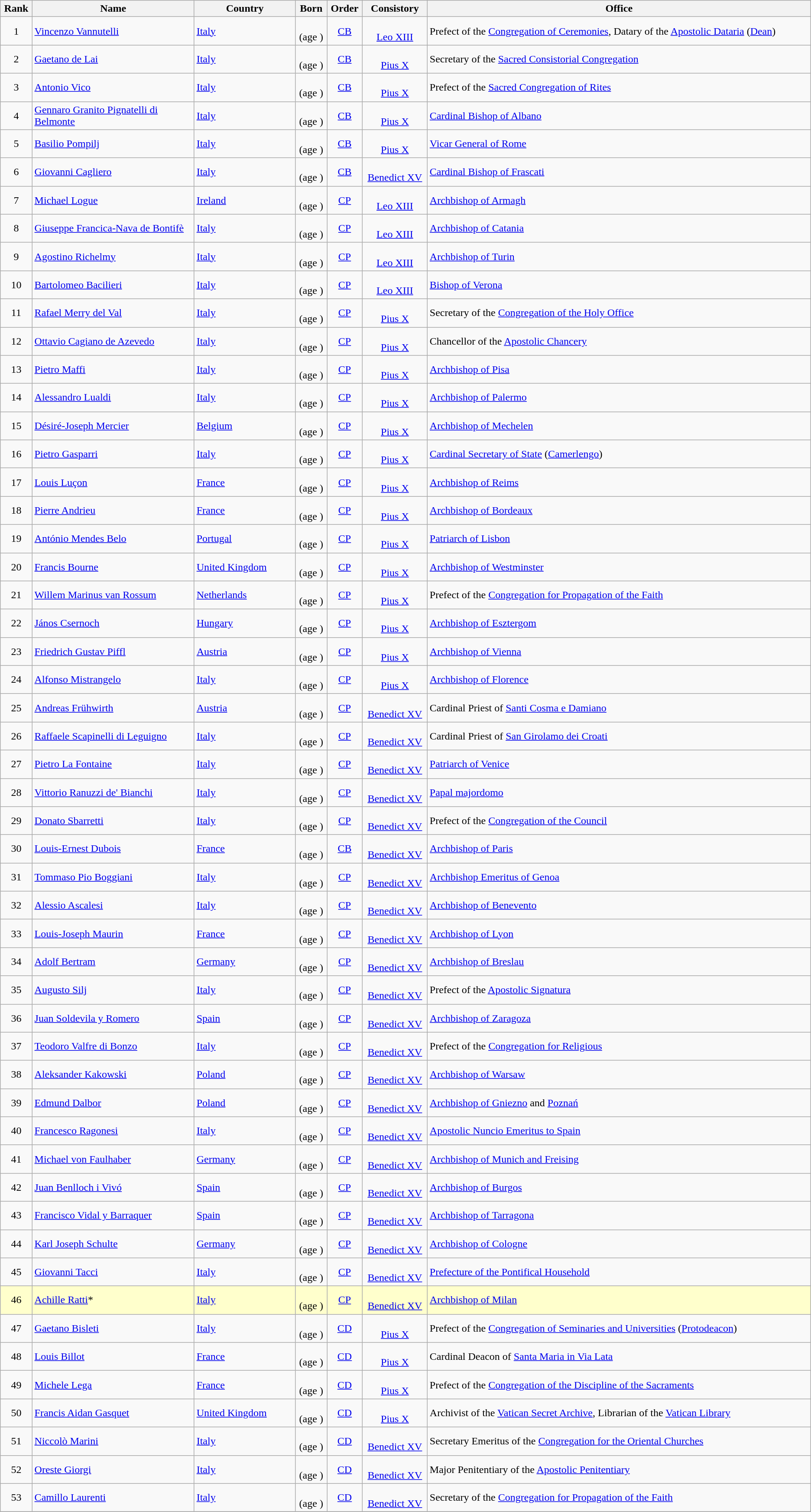<table class="wikitable sortable" style="text-align:center">
<tr>
<th scope="col">Rank</th>
<th scope="col" width="20%">Name</th>
<th scope="col" width="12.5%">Country</th>
<th scope="col">Born</th>
<th scope="col">Order</th>
<th scope="col">Consistory</th>
<th scope="col">Office</th>
</tr>
<tr>
<td>1</td>
<td scope="row" style="text-align:left" data-sort-value="Vannutelli, Vincenzo"><a href='#'>Vincenzo Vannutelli</a></td>
<td style="text-align:left"><a href='#'>Italy</a></td>
<td><br>(age )</td>
<td data-sort-value="1"><a href='#'>CB</a></td>
<td><br><a href='#'>Leo XIII</a></td>
<td style="text-align:left">Prefect of the <a href='#'>Congregation of Ceremonies</a>, Datary of the <a href='#'>Apostolic Dataria</a> (<a href='#'>Dean</a>)</td>
</tr>
<tr>
<td>2</td>
<td scope="row" style="text-align:left" data-sort-value="de Lai, Gaetano"><a href='#'>Gaetano de Lai</a></td>
<td style="text-align:left"><a href='#'>Italy</a></td>
<td><br>(age )</td>
<td data-sort-value="1"><a href='#'>CB</a></td>
<td><br><a href='#'>Pius X</a></td>
<td style="text-align:left">Secretary of the <a href='#'>Sacred Consistorial Congregation</a></td>
</tr>
<tr>
<td>3</td>
<td scope="row" style="text-align:left" data-sort-value="Vico, Antonio"><a href='#'>Antonio Vico</a></td>
<td style="text-align:left"><a href='#'>Italy</a></td>
<td><br>(age )</td>
<td data-sort-value="1"><a href='#'>CB</a></td>
<td><br><a href='#'>Pius X</a></td>
<td style="text-align:left">Prefect of the <a href='#'>Sacred Congregation of Rites</a></td>
</tr>
<tr>
<td>4</td>
<td scope="row" style="text-align:left" data-sort-value="Granito Pignatelli di Belmonte, Gennaro"><a href='#'>Gennaro Granito Pignatelli di Belmonte</a></td>
<td style="text-align:left"><a href='#'>Italy</a></td>
<td><br>(age )</td>
<td data-sort-value="1"><a href='#'>CB</a></td>
<td><br><a href='#'>Pius X</a></td>
<td style="text-align:left"><a href='#'>Cardinal Bishop of Albano</a></td>
</tr>
<tr>
<td>5</td>
<td scope="row" style="text-align:left" data-sort-value="Pompilj, Basilio"><a href='#'>Basilio Pompilj</a></td>
<td style="text-align:left"><a href='#'>Italy</a></td>
<td><br>(age )</td>
<td data-sort-value="1"><a href='#'>CB</a></td>
<td><br><a href='#'>Pius X</a></td>
<td style="text-align:left"><a href='#'>Vicar General of Rome</a></td>
</tr>
<tr>
<td>6</td>
<td scope="row" style="text-align:left" data-sort-value="Cagliero, Giovanni"><a href='#'>Giovanni Cagliero</a> </td>
<td style="text-align:left"><a href='#'>Italy</a></td>
<td><br>(age )</td>
<td data-sort-value="1"><a href='#'>CB</a></td>
<td><br><a href='#'>Benedict XV</a></td>
<td style="text-align:left"><a href='#'>Cardinal Bishop of Frascati</a></td>
</tr>
<tr>
<td>7</td>
<td scope="row" style="text-align:left" data-sort-value="Logue, Michael"><a href='#'>Michael Logue</a></td>
<td style="text-align:left"><a href='#'>Ireland</a></td>
<td><br>(age )</td>
<td data-sort-value="1"><a href='#'>CP</a></td>
<td><br><a href='#'>Leo XIII</a></td>
<td style="text-align:left"><a href='#'>Archbishop of Armagh</a></td>
</tr>
<tr>
<td>8</td>
<td scope="row" style="text-align:left" data-sort-value="Francica-Nava de Bontifè, Giuseppe"><a href='#'>Giuseppe Francica-Nava de Bontifè</a></td>
<td style="text-align:left"><a href='#'>Italy</a></td>
<td><br>(age )</td>
<td data-sort-value="1"><a href='#'>CP</a></td>
<td><br><a href='#'>Leo XIII</a></td>
<td style="text-align:left"><a href='#'>Archbishop of Catania</a></td>
</tr>
<tr>
<td>9</td>
<td scope="row" style="text-align:left" data-sort-value="Richelmy, Agostino"><a href='#'>Agostino Richelmy</a></td>
<td style="text-align:left"><a href='#'>Italy</a></td>
<td><br>(age )</td>
<td data-sort-value="1"><a href='#'>CP</a></td>
<td><br><a href='#'>Leo XIII</a></td>
<td style="text-align:left"><a href='#'>Archbishop of Turin</a></td>
</tr>
<tr>
<td>10</td>
<td scope="row" style="text-align:left" data-sort-value="Bacilieri, Bartolomeo"><a href='#'>Bartolomeo Bacilieri</a></td>
<td style="text-align:left"><a href='#'>Italy</a></td>
<td><br>(age )</td>
<td data-sort-value="1"><a href='#'>CP</a></td>
<td><br><a href='#'>Leo XIII</a></td>
<td style="text-align:left"><a href='#'>Bishop of Verona</a></td>
</tr>
<tr>
<td>11</td>
<td scope="row" style="text-align:left" data-sort-value="Merry del Val, Rafael"><a href='#'>Rafael Merry del Val</a></td>
<td style="text-align:left"><a href='#'>Italy</a></td>
<td><br>(age )</td>
<td data-sort-value="1"><a href='#'>CP</a></td>
<td><br><a href='#'>Pius X</a></td>
<td style="text-align:left">Secretary of the <a href='#'>Congregation of the Holy Office</a></td>
</tr>
<tr>
<td>12</td>
<td scope="row" style="text-align:left" data-sort-value="Cagiano de Azevedo, Ottavio"><a href='#'>Ottavio Cagiano de Azevedo</a></td>
<td style="text-align:left"><a href='#'>Italy</a></td>
<td><br>(age )</td>
<td data-sort-value="1"><a href='#'>CP</a></td>
<td><br><a href='#'>Pius X</a></td>
<td style="text-align:left">Chancellor of the <a href='#'>Apostolic Chancery</a></td>
</tr>
<tr>
<td>13</td>
<td scope="row" style="text-align:left" data-sort-value="Maffi, Pietro"><a href='#'>Pietro Maffi</a></td>
<td style="text-align:left"><a href='#'>Italy</a></td>
<td><br>(age )</td>
<td data-sort-value="1"><a href='#'>CP</a></td>
<td><br><a href='#'>Pius X</a></td>
<td style="text-align:left"><a href='#'>Archbishop of Pisa</a></td>
</tr>
<tr>
<td>14</td>
<td scope="row" style="text-align:left" data-sort-value="Lualdi, Alessandro"><a href='#'>Alessandro Lualdi</a></td>
<td style="text-align:left"><a href='#'>Italy</a></td>
<td><br>(age )</td>
<td data-sort-value="1"><a href='#'>CP</a></td>
<td><br><a href='#'>Pius X</a></td>
<td style="text-align:left"><a href='#'>Archbishop of Palermo</a></td>
</tr>
<tr>
<td>15</td>
<td scope="row" style="text-align:left" data-sort-value="Mercier, Désiré-Joseph"><a href='#'>Désiré-Joseph Mercier</a></td>
<td style="text-align:left"><a href='#'>Belgium</a></td>
<td><br>(age )</td>
<td data-sort-value="1"><a href='#'>CP</a></td>
<td><br><a href='#'>Pius X</a></td>
<td style="text-align:left"><a href='#'>Archbishop of Mechelen</a></td>
</tr>
<tr>
<td>16</td>
<td scope="row" style="text-align:left" data-sort-value="Gasparri, Pietro"><a href='#'>Pietro Gasparri</a></td>
<td style="text-align:left"><a href='#'>Italy</a></td>
<td><br>(age )</td>
<td data-sort-value="1"><a href='#'>CP</a></td>
<td><br><a href='#'>Pius X</a></td>
<td style="text-align:left"><a href='#'>Cardinal Secretary of State</a> (<a href='#'>Camerlengo</a>)</td>
</tr>
<tr>
<td>17</td>
<td scope="row" style="text-align:left" data-sort-value="Luçon, Louis"><a href='#'>Louis Luçon</a></td>
<td style="text-align:left"><a href='#'>France</a></td>
<td><br>(age )</td>
<td data-sort-value="1"><a href='#'>CP</a></td>
<td><br><a href='#'>Pius X</a></td>
<td style="text-align:left"><a href='#'>Archbishop of Reims</a></td>
</tr>
<tr>
<td>18</td>
<td scope="row" style="text-align:left" data-sort-value="Andrieu, Pierre"><a href='#'>Pierre Andrieu</a></td>
<td style="text-align:left"><a href='#'>France</a></td>
<td><br>(age )</td>
<td data-sort-value="1"><a href='#'>CP</a></td>
<td><br><a href='#'>Pius X</a></td>
<td style="text-align:left"><a href='#'>Archbishop of Bordeaux</a></td>
</tr>
<tr>
<td>19</td>
<td scope="row" style="text-align:left" data-sort-value="Mendes Belo, António"><a href='#'>António Mendes Belo</a></td>
<td style="text-align:left"><a href='#'>Portugal</a></td>
<td><br>(age )</td>
<td data-sort-value="1"><a href='#'>CP</a></td>
<td><br><a href='#'>Pius X</a></td>
<td style="text-align:left"><a href='#'>Patriarch of Lisbon</a></td>
</tr>
<tr>
<td>20</td>
<td scope="row" style="text-align:left" data-sort-value="Bourne, Francis"><a href='#'>Francis Bourne</a></td>
<td style="text-align:left"><a href='#'>United Kingdom</a></td>
<td><br>(age )</td>
<td data-sort-value="1"><a href='#'>CP</a></td>
<td><br><a href='#'>Pius X</a></td>
<td style="text-align:left"><a href='#'>Archbishop of Westminster</a></td>
</tr>
<tr>
<td>21</td>
<td scope="row" style="text-align:left" data-sort-value="van Rossum, Willem Marinus"><a href='#'>Willem Marinus van Rossum</a> </td>
<td style="text-align:left"><a href='#'>Netherlands</a></td>
<td><br>(age )</td>
<td data-sort-value="1"><a href='#'>CP</a></td>
<td><br><a href='#'>Pius X</a></td>
<td style="text-align:left">Prefect of the <a href='#'>Congregation for Propagation of the Faith</a></td>
</tr>
<tr>
<td>22</td>
<td scope="row" style="text-align:left" data-sort-value="Csernoch, János"><a href='#'>János Csernoch</a></td>
<td style="text-align:left"><a href='#'>Hungary</a></td>
<td><br>(age )</td>
<td data-sort-value="1"><a href='#'>CP</a></td>
<td><br><a href='#'>Pius X</a></td>
<td style="text-align:left"><a href='#'>Archbishop of Esztergom</a></td>
</tr>
<tr>
<td>23</td>
<td scope="row" style="text-align:left" data-sort-value="Piffl, Friedrich Gustav"><a href='#'>Friedrich Gustav Piffl</a></td>
<td style="text-align:left"><a href='#'>Austria</a></td>
<td><br>(age )</td>
<td data-sort-value="1"><a href='#'>CP</a></td>
<td><br><a href='#'>Pius X</a></td>
<td style="text-align:left"><a href='#'>Archbishop of Vienna</a></td>
</tr>
<tr>
<td>24</td>
<td scope="row" style="text-align:left" data-sort-value="Mistrangelo, Alfonso"><a href='#'>Alfonso Mistrangelo</a> </td>
<td style="text-align:left"><a href='#'>Italy</a></td>
<td><br>(age )</td>
<td data-sort-value="1"><a href='#'>CP</a></td>
<td><br><a href='#'>Pius X</a></td>
<td style="text-align:left"><a href='#'>Archbishop of Florence</a></td>
</tr>
<tr>
<td>25</td>
<td scope="row" style="text-align:left" data-sort-value="Frühwirth, Andreas"><a href='#'>Andreas Frühwirth</a> </td>
<td style="text-align:left"><a href='#'>Austria</a></td>
<td><br>(age )</td>
<td data-sort-value="1"><a href='#'>CP</a></td>
<td><br><a href='#'>Benedict XV</a></td>
<td style="text-align:left">Cardinal Priest of <a href='#'>Santi Cosma e Damiano</a></td>
</tr>
<tr>
<td>26</td>
<td scope="row" style="text-align:left" data-sort-value="Scapinelli di Leguigno, Raffaele"><a href='#'>Raffaele Scapinelli di Leguigno</a></td>
<td style="text-align:left"><a href='#'>Italy</a></td>
<td><br>(age )</td>
<td data-sort-value="1"><a href='#'>CP</a></td>
<td><br><a href='#'>Benedict XV</a></td>
<td style="text-align:left">Cardinal Priest of <a href='#'>San Girolamo dei Croati</a></td>
</tr>
<tr>
<td>27</td>
<td scope="row" style="text-align:left" data-sort-value="La Fontaine, Pietro"><a href='#'>Pietro La Fontaine</a></td>
<td style="text-align:left"><a href='#'>Italy</a></td>
<td><br>(age )</td>
<td data-sort-value="1"><a href='#'>CP</a></td>
<td><br><a href='#'>Benedict XV</a></td>
<td style="text-align:left"><a href='#'>Patriarch of Venice</a></td>
</tr>
<tr>
<td>28</td>
<td scope="row" style="text-align:left" data-sort-value="Ranuzzi de' Bianchi, Vittorio"><a href='#'>Vittorio Ranuzzi de' Bianchi</a></td>
<td style="text-align:left"><a href='#'>Italy</a></td>
<td><br>(age )</td>
<td data-sort-value="1"><a href='#'>CP</a></td>
<td><br><a href='#'>Benedict XV</a></td>
<td style="text-align:left"><a href='#'>Papal majordomo</a></td>
</tr>
<tr>
<td>29</td>
<td scope="row" style="text-align:left" data-sort-value="Sbarretti, Donato"><a href='#'>Donato Sbarretti</a></td>
<td style="text-align:left"><a href='#'>Italy</a></td>
<td><br>(age )</td>
<td data-sort-value="1"><a href='#'>CP</a></td>
<td><br><a href='#'>Benedict XV</a></td>
<td style="text-align:left">Prefect of the <a href='#'>Congregation of the Council</a></td>
</tr>
<tr>
<td>30</td>
<td scope="row" style="text-align:left" data-sort-value="Dubois, Louis-Ernest"><a href='#'>Louis-Ernest Dubois</a></td>
<td style="text-align:left"><a href='#'>France</a></td>
<td><br>(age )</td>
<td data-sort-value="1"><a href='#'>CB</a></td>
<td><br><a href='#'>Benedict XV</a></td>
<td style="text-align:left"><a href='#'>Archbishop of Paris</a></td>
</tr>
<tr>
<td>31</td>
<td scope="row" style="text-align:left" data-sort-value="Boggiani, Tommaso Pio"><a href='#'>Tommaso Pio Boggiani</a> </td>
<td style="text-align:left"><a href='#'>Italy</a></td>
<td><br>(age )</td>
<td data-sort-value="1"><a href='#'>CP</a></td>
<td><br><a href='#'>Benedict XV</a></td>
<td style="text-align:left"><a href='#'>Archbishop Emeritus of Genoa</a></td>
</tr>
<tr>
<td>32</td>
<td scope="row" style="text-align:left" data-sort-value="Ascalesi, Alessio"><a href='#'>Alessio Ascalesi</a> </td>
<td style="text-align:left"><a href='#'>Italy</a></td>
<td><br>(age )</td>
<td data-sort-value="1"><a href='#'>CP</a></td>
<td><br><a href='#'>Benedict XV</a></td>
<td style="text-align:left"><a href='#'>Archbishop of Benevento</a></td>
</tr>
<tr>
<td>33</td>
<td scope="row" style="text-align:left" data-sort-value="Maurin, Louis-Joseph"><a href='#'>Louis-Joseph Maurin</a></td>
<td style="text-align:left"><a href='#'>France</a></td>
<td><br>(age )</td>
<td data-sort-value="1"><a href='#'>CP</a></td>
<td><br><a href='#'>Benedict XV</a></td>
<td style="text-align:left"><a href='#'>Archbishop of Lyon</a></td>
</tr>
<tr>
<td>34</td>
<td scope="row" style="text-align:left" data-sort-value="Bertram, Adolf"><a href='#'>Adolf Bertram</a></td>
<td style="text-align:left"><a href='#'>Germany</a></td>
<td><br>(age )</td>
<td data-sort-value="1"><a href='#'>CP</a></td>
<td><br><a href='#'>Benedict XV</a></td>
<td style="text-align:left"><a href='#'>Archbishop of Breslau</a></td>
</tr>
<tr>
<td>35</td>
<td scope="row" style="text-align:left" data-sort-value="Silj, Augusto"><a href='#'>Augusto Silj</a></td>
<td style="text-align:left"><a href='#'>Italy</a></td>
<td><br>(age )</td>
<td data-sort-value="1"><a href='#'>CP</a></td>
<td><br><a href='#'>Benedict XV</a></td>
<td style="text-align:left">Prefect of the <a href='#'>Apostolic Signatura</a></td>
</tr>
<tr>
<td>36</td>
<td scope="row" style="text-align:left" data-sort-value="Soldevila y Romero, Juan"><a href='#'>Juan Soldevila y Romero</a></td>
<td style="text-align:left"><a href='#'>Spain</a></td>
<td><br>(age )</td>
<td data-sort-value="1"><a href='#'>CP</a></td>
<td><br><a href='#'>Benedict XV</a></td>
<td style="text-align:left"><a href='#'>Archbishop of Zaragoza</a></td>
</tr>
<tr>
<td>37</td>
<td scope="row" style="text-align:left" data-sort-value="Valfre di Bonzo, Teodoro"><a href='#'>Teodoro Valfre di Bonzo</a></td>
<td style="text-align:left"><a href='#'>Italy</a></td>
<td><br>(age )</td>
<td data-sort-value="1"><a href='#'>CP</a></td>
<td><br><a href='#'>Benedict XV</a></td>
<td style="text-align:left">Prefect of the <a href='#'>Congregation for Religious</a></td>
</tr>
<tr>
<td>38</td>
<td scope="row" style="text-align:left" data-sort-value="Kakowski, Aleksander"><a href='#'>Aleksander Kakowski</a></td>
<td style="text-align:left"><a href='#'>Poland</a></td>
<td><br>(age )</td>
<td data-sort-value="1"><a href='#'>CP</a></td>
<td><br><a href='#'>Benedict XV</a></td>
<td style="text-align:left"><a href='#'>Archbishop of Warsaw</a></td>
</tr>
<tr>
<td>39</td>
<td scope="row" style="text-align:left" data-sort-value="Kakowski, Aleksander"><a href='#'>Edmund Dalbor</a></td>
<td style="text-align:left"><a href='#'>Poland</a></td>
<td><br>(age )</td>
<td data-sort-value="1"><a href='#'>CP</a></td>
<td><br><a href='#'>Benedict XV</a></td>
<td style="text-align:left"><a href='#'>Archbishop of Gniezno</a> and <a href='#'>Poznań</a></td>
</tr>
<tr>
<td>40</td>
<td scope="row" style="text-align:left" data-sort-value="Ragonesi, Francesco"><a href='#'>Francesco Ragonesi</a></td>
<td style="text-align:left"><a href='#'>Italy</a></td>
<td><br>(age )</td>
<td data-sort-value="1"><a href='#'>CP</a></td>
<td><br><a href='#'>Benedict XV</a></td>
<td style="text-align:left"><a href='#'>Apostolic Nuncio Emeritus to Spain</a></td>
</tr>
<tr>
<td>41</td>
<td scope="row" style="text-align:left" data-sort-value="von Faulhaber, Michael"><a href='#'>Michael von Faulhaber</a></td>
<td style="text-align:left"><a href='#'>Germany</a></td>
<td><br>(age )</td>
<td data-sort-value="1"><a href='#'>CP</a></td>
<td><br><a href='#'>Benedict XV</a></td>
<td style="text-align:left"><a href='#'>Archbishop of Munich and Freising</a></td>
</tr>
<tr>
<td>42</td>
<td scope="row" style="text-align:left" data-sort-value="Benlloch i Vivó, Juan"><a href='#'>Juan Benlloch i Vivó</a></td>
<td style="text-align:left"><a href='#'>Spain</a></td>
<td><br>(age )</td>
<td data-sort-value="1"><a href='#'>CP</a></td>
<td><br><a href='#'>Benedict XV</a></td>
<td style="text-align:left"><a href='#'>Archbishop of Burgos</a></td>
</tr>
<tr>
<td>43</td>
<td scope="row" style="text-align:left" data-sort-value="Vidal y Barraquer, Francisco"><a href='#'>Francisco Vidal y Barraquer</a></td>
<td style="text-align:left"><a href='#'>Spain</a></td>
<td><br>(age )</td>
<td data-sort-value="1"><a href='#'>CP</a></td>
<td><br><a href='#'>Benedict XV</a></td>
<td style="text-align:left"><a href='#'>Archbishop of Tarragona</a></td>
</tr>
<tr>
<td>44</td>
<td scope="row" style="text-align:left" data-sort-value="Schulte, Karl Joseph"><a href='#'>Karl Joseph Schulte</a></td>
<td style="text-align:left"><a href='#'>Germany</a></td>
<td><br>(age )</td>
<td data-sort-value="1"><a href='#'>CP</a></td>
<td><br><a href='#'>Benedict XV</a></td>
<td style="text-align:left"><a href='#'>Archbishop of Cologne</a></td>
</tr>
<tr>
<td>45</td>
<td scope="row" style="text-align:left" data-sort-value="Tacci, Giovanni"><a href='#'>Giovanni Tacci</a></td>
<td style="text-align:left"><a href='#'>Italy</a></td>
<td><br>(age )</td>
<td data-sort-value="1"><a href='#'>CP</a></td>
<td><br><a href='#'>Benedict XV</a></td>
<td style="text-align:left"><a href='#'>Prefecture of the Pontifical Household</a></td>
</tr>
<tr style="background:#ffc">
<td>46</td>
<td scope="row" style="text-align:left" data-sort-value="Ratti, Achille"><a href='#'>Achille Ratti</a>*</td>
<td style="text-align:left"><a href='#'>Italy</a></td>
<td><br>(age )</td>
<td data-sort-value="1"><a href='#'>CP</a></td>
<td><br><a href='#'>Benedict XV</a></td>
<td style="text-align:left"><a href='#'>Archbishop of Milan</a></td>
</tr>
<tr>
<td>47</td>
<td scope="row" style="text-align:left" data-sort-value="Bisleti, Gaetano"><a href='#'>Gaetano Bisleti</a></td>
<td style="text-align:left"><a href='#'>Italy</a></td>
<td><br>(age )</td>
<td data-sort-value="1"><a href='#'>CD</a></td>
<td><br><a href='#'>Pius X</a></td>
<td style="text-align:left">Prefect of the <a href='#'>Congregation of Seminaries and Universities</a> (<a href='#'>Protodeacon</a>)</td>
</tr>
<tr>
<td>48</td>
<td scope="row" style="text-align:left" data-sort-value="Billot, Louis"><a href='#'>Louis Billot</a> </td>
<td style="text-align:left"><a href='#'>France</a></td>
<td><br>(age )</td>
<td data-sort-value="1"><a href='#'>CD</a></td>
<td><br><a href='#'>Pius X</a></td>
<td style="text-align:left">Cardinal Deacon of <a href='#'>Santa Maria in Via Lata</a></td>
</tr>
<tr>
<td>49</td>
<td scope="row" style="text-align:left" data-sort-value="Lega, Michele"><a href='#'>Michele Lega</a></td>
<td style="text-align:left"><a href='#'>France</a></td>
<td><br>(age )</td>
<td data-sort-value="1"><a href='#'>CD</a></td>
<td><br><a href='#'>Pius X</a></td>
<td style="text-align:left">Prefect of the <a href='#'>Congregation of the Discipline of the Sacraments</a></td>
</tr>
<tr>
<td>50</td>
<td scope="row" style="text-align:left" data-sort-value="Gasquet, Francis Aidan"><a href='#'>Francis Aidan Gasquet</a></td>
<td style="text-align:left"><a href='#'>United Kingdom</a></td>
<td><br>(age )</td>
<td data-sort-value="1"><a href='#'>CD</a></td>
<td><br><a href='#'>Pius X</a></td>
<td style="text-align:left">Archivist of the <a href='#'>Vatican Secret Archive</a>, Librarian of the <a href='#'>Vatican Library</a></td>
</tr>
<tr>
<td>51</td>
<td scope="row" style="text-align:left" data-sort-value="Marini, Niccolò"><a href='#'>Niccolò Marini</a></td>
<td style="text-align:left"><a href='#'>Italy</a></td>
<td><br>(age )</td>
<td data-sort-value="1"><a href='#'>CD</a></td>
<td><br><a href='#'>Benedict XV</a></td>
<td style="text-align:left">Secretary Emeritus of the <a href='#'>Congregation for the Oriental Churches</a></td>
</tr>
<tr>
<td>52</td>
<td scope="row" style="text-align:left" data-sort-value="Giorgi, Oreste"><a href='#'>Oreste Giorgi</a></td>
<td style="text-align:left"><a href='#'>Italy</a></td>
<td><br>(age )</td>
<td data-sort-value="1"><a href='#'>CD</a></td>
<td><br><a href='#'>Benedict XV</a></td>
<td style="text-align:left">Major Penitentiary of the <a href='#'>Apostolic Penitentiary</a></td>
</tr>
<tr>
<td>53</td>
<td scope="row" style="text-align:left" data-sort-value="Laurenti, Camillo"><a href='#'>Camillo Laurenti</a></td>
<td style="text-align:left"><a href='#'>Italy</a></td>
<td><br>(age )</td>
<td data-sort-value="1"><a href='#'>CD</a></td>
<td><br><a href='#'>Benedict XV</a></td>
<td style="text-align:left">Secretary of the <a href='#'>Congregation for Propagation of the Faith</a></td>
</tr>
<tr>
</tr>
</table>
